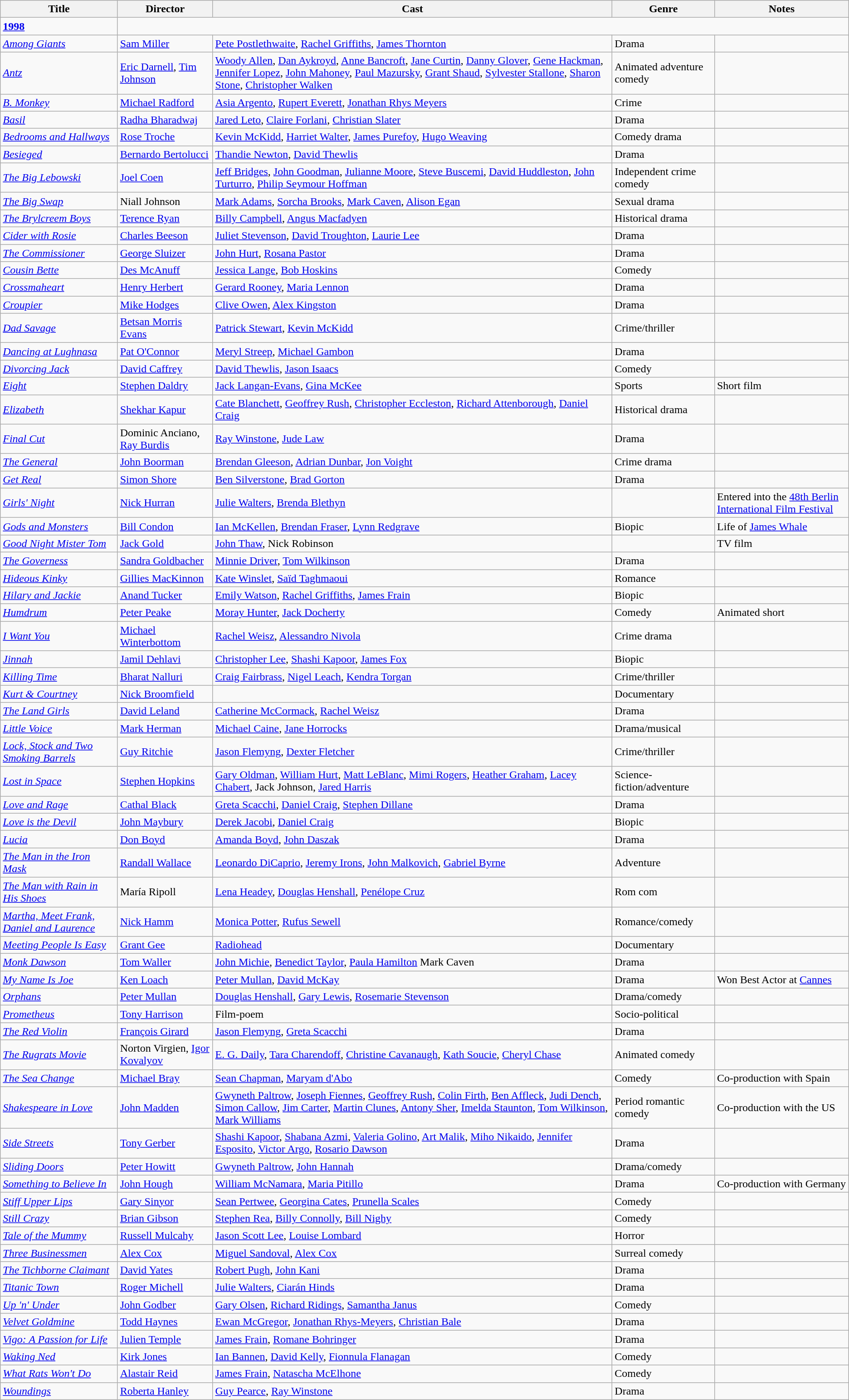<table class="wikitable">
<tr>
<th>Title</th>
<th>Director</th>
<th>Cast</th>
<th>Genre</th>
<th>Notes</th>
</tr>
<tr>
<td><strong><a href='#'>1998</a></strong></td>
</tr>
<tr>
<td><em><a href='#'>Among Giants</a></em></td>
<td><a href='#'>Sam Miller</a></td>
<td><a href='#'>Pete Postlethwaite</a>, <a href='#'>Rachel Griffiths</a>, <a href='#'>James Thornton</a></td>
<td>Drama</td>
<td></td>
</tr>
<tr>
<td><em><a href='#'>Antz</a></em></td>
<td><a href='#'>Eric Darnell</a>, <a href='#'>Tim Johnson</a></td>
<td><a href='#'>Woody Allen</a>, <a href='#'>Dan Aykroyd</a>, <a href='#'>Anne Bancroft</a>, <a href='#'>Jane Curtin</a>, <a href='#'>Danny Glover</a>, <a href='#'>Gene Hackman</a>, <a href='#'>Jennifer Lopez</a>, <a href='#'>John Mahoney</a>, <a href='#'>Paul Mazursky</a>, <a href='#'>Grant Shaud</a>, <a href='#'>Sylvester Stallone</a>, <a href='#'>Sharon Stone</a>, <a href='#'>Christopher Walken</a></td>
<td>Animated adventure comedy</td>
<td></td>
</tr>
<tr>
<td><em><a href='#'>B. Monkey</a></em></td>
<td><a href='#'>Michael Radford</a></td>
<td><a href='#'>Asia Argento</a>, <a href='#'>Rupert Everett</a>, <a href='#'>Jonathan Rhys Meyers</a></td>
<td>Crime</td>
<td></td>
</tr>
<tr>
<td><em><a href='#'>Basil</a></em></td>
<td><a href='#'>Radha Bharadwaj</a></td>
<td><a href='#'>Jared Leto</a>, <a href='#'>Claire Forlani</a>, <a href='#'>Christian Slater</a></td>
<td>Drama</td>
<td></td>
</tr>
<tr>
<td><em><a href='#'>Bedrooms and Hallways</a></em></td>
<td><a href='#'>Rose Troche</a></td>
<td><a href='#'>Kevin McKidd</a>, <a href='#'>Harriet Walter</a>, <a href='#'>James Purefoy</a>, <a href='#'>Hugo Weaving</a></td>
<td>Comedy drama</td>
<td></td>
</tr>
<tr>
<td><em><a href='#'>Besieged</a></em></td>
<td><a href='#'>Bernardo Bertolucci</a></td>
<td><a href='#'>Thandie Newton</a>, <a href='#'>David Thewlis</a></td>
<td>Drama</td>
<td></td>
</tr>
<tr>
<td><em><a href='#'>The Big Lebowski</a></em></td>
<td><a href='#'>Joel Coen</a></td>
<td><a href='#'>Jeff Bridges</a>, <a href='#'>John Goodman</a>, <a href='#'>Julianne Moore</a>, <a href='#'>Steve Buscemi</a>, <a href='#'>David Huddleston</a>, <a href='#'>John Turturro</a>, <a href='#'>Philip Seymour Hoffman</a></td>
<td>Independent crime comedy</td>
<td></td>
</tr>
<tr>
<td><em><a href='#'>The Big Swap</a></em></td>
<td>Niall Johnson</td>
<td><a href='#'>Mark Adams</a>, <a href='#'>Sorcha Brooks</a>, <a href='#'>Mark Caven</a>, <a href='#'>Alison Egan</a></td>
<td>Sexual drama</td>
<td></td>
</tr>
<tr>
<td><em><a href='#'>The Brylcreem Boys</a></em></td>
<td><a href='#'>Terence Ryan</a></td>
<td><a href='#'>Billy Campbell</a>, <a href='#'>Angus Macfadyen</a></td>
<td>Historical drama</td>
<td></td>
</tr>
<tr>
<td><em><a href='#'>Cider with Rosie</a></em></td>
<td><a href='#'>Charles Beeson</a></td>
<td><a href='#'>Juliet Stevenson</a>, <a href='#'>David Troughton</a>, <a href='#'>Laurie Lee</a></td>
<td>Drama</td>
<td></td>
</tr>
<tr>
<td><em><a href='#'>The Commissioner</a></em></td>
<td><a href='#'>George Sluizer</a></td>
<td><a href='#'>John Hurt</a>, <a href='#'>Rosana Pastor</a></td>
<td>Drama</td>
<td></td>
</tr>
<tr>
<td><em><a href='#'>Cousin Bette</a></em></td>
<td><a href='#'>Des McAnuff</a></td>
<td><a href='#'>Jessica Lange</a>, <a href='#'>Bob Hoskins</a></td>
<td>Comedy</td>
<td></td>
</tr>
<tr>
<td><em><a href='#'>Crossmaheart</a></em></td>
<td><a href='#'>Henry Herbert</a></td>
<td><a href='#'>Gerard Rooney</a>, <a href='#'>Maria Lennon</a></td>
<td>Drama</td>
<td></td>
</tr>
<tr>
<td><em><a href='#'>Croupier</a></em></td>
<td><a href='#'>Mike Hodges</a></td>
<td><a href='#'>Clive Owen</a>, <a href='#'>Alex Kingston</a></td>
<td>Drama</td>
<td></td>
</tr>
<tr>
<td><em><a href='#'>Dad Savage</a></em></td>
<td><a href='#'>Betsan Morris Evans</a></td>
<td><a href='#'>Patrick Stewart</a>, <a href='#'>Kevin McKidd</a></td>
<td>Crime/thriller</td>
<td></td>
</tr>
<tr>
<td><em><a href='#'>Dancing at Lughnasa</a></em></td>
<td><a href='#'>Pat O'Connor</a></td>
<td><a href='#'>Meryl Streep</a>, <a href='#'>Michael Gambon</a></td>
<td>Drama</td>
<td></td>
</tr>
<tr>
<td><em><a href='#'>Divorcing Jack</a></em></td>
<td><a href='#'>David Caffrey</a></td>
<td><a href='#'>David Thewlis</a>, <a href='#'>Jason Isaacs</a></td>
<td>Comedy</td>
<td></td>
</tr>
<tr>
<td><em><a href='#'>Eight</a></em></td>
<td><a href='#'>Stephen Daldry</a></td>
<td><a href='#'>Jack Langan-Evans</a>, <a href='#'>Gina McKee</a></td>
<td>Sports</td>
<td>Short film</td>
</tr>
<tr>
<td><em><a href='#'>Elizabeth</a></em></td>
<td><a href='#'>Shekhar Kapur</a></td>
<td><a href='#'>Cate Blanchett</a>, <a href='#'>Geoffrey Rush</a>, <a href='#'>Christopher Eccleston</a>, <a href='#'>Richard Attenborough</a>, <a href='#'>Daniel Craig</a></td>
<td>Historical drama</td>
<td></td>
</tr>
<tr>
<td><em><a href='#'>Final Cut</a></em></td>
<td>Dominic Anciano, <a href='#'>Ray Burdis</a></td>
<td><a href='#'>Ray Winstone</a>, <a href='#'>Jude Law</a></td>
<td>Drama</td>
<td></td>
</tr>
<tr>
<td><em><a href='#'>The General</a></em></td>
<td><a href='#'>John Boorman</a></td>
<td><a href='#'>Brendan Gleeson</a>, <a href='#'>Adrian Dunbar</a>, <a href='#'>Jon Voight</a></td>
<td>Crime drama</td>
<td></td>
</tr>
<tr>
<td><em><a href='#'>Get Real</a></em></td>
<td><a href='#'>Simon Shore</a></td>
<td><a href='#'>Ben Silverstone</a>, <a href='#'>Brad Gorton</a></td>
<td>Drama</td>
<td></td>
</tr>
<tr>
<td><em><a href='#'>Girls' Night</a></em></td>
<td><a href='#'>Nick Hurran</a></td>
<td><a href='#'>Julie Walters</a>, <a href='#'>Brenda Blethyn</a></td>
<td></td>
<td>Entered into the <a href='#'>48th Berlin International Film Festival</a></td>
</tr>
<tr>
<td><em><a href='#'>Gods and Monsters</a></em></td>
<td><a href='#'>Bill Condon</a></td>
<td><a href='#'>Ian McKellen</a>, <a href='#'>Brendan Fraser</a>, <a href='#'>Lynn Redgrave</a></td>
<td>Biopic</td>
<td>Life of <a href='#'>James Whale</a></td>
</tr>
<tr>
<td><em><a href='#'>Good Night Mister Tom</a></em></td>
<td><a href='#'>Jack Gold</a></td>
<td><a href='#'>John Thaw</a>, Nick Robinson</td>
<td></td>
<td>TV film </td>
</tr>
<tr>
<td><em><a href='#'>The Governess</a></em></td>
<td><a href='#'>Sandra Goldbacher</a></td>
<td><a href='#'>Minnie Driver</a>, <a href='#'>Tom Wilkinson</a></td>
<td>Drama</td>
<td></td>
</tr>
<tr>
<td><em><a href='#'>Hideous Kinky</a></em></td>
<td><a href='#'>Gillies MacKinnon</a></td>
<td><a href='#'>Kate Winslet</a>, <a href='#'>Saïd Taghmaoui</a></td>
<td>Romance</td>
<td></td>
</tr>
<tr>
<td><em><a href='#'>Hilary and Jackie</a></em></td>
<td><a href='#'>Anand Tucker</a></td>
<td><a href='#'>Emily Watson</a>, <a href='#'>Rachel Griffiths</a>, <a href='#'>James Frain</a></td>
<td>Biopic</td>
<td></td>
</tr>
<tr>
<td><em><a href='#'>Humdrum</a></em></td>
<td><a href='#'>Peter Peake</a></td>
<td><a href='#'>Moray Hunter</a>, <a href='#'>Jack Docherty</a></td>
<td>Comedy</td>
<td>Animated short</td>
</tr>
<tr>
<td><em><a href='#'>I Want You</a></em></td>
<td><a href='#'>Michael Winterbottom</a></td>
<td><a href='#'>Rachel Weisz</a>, <a href='#'>Alessandro Nivola</a></td>
<td>Crime drama</td>
<td></td>
</tr>
<tr>
<td><em><a href='#'>Jinnah</a></em></td>
<td><a href='#'>Jamil Dehlavi</a></td>
<td><a href='#'>Christopher Lee</a>, <a href='#'>Shashi Kapoor</a>, <a href='#'>James Fox</a></td>
<td>Biopic</td>
<td></td>
</tr>
<tr>
<td><em><a href='#'>Killing Time</a></em></td>
<td><a href='#'>Bharat Nalluri</a></td>
<td><a href='#'>Craig Fairbrass</a>, <a href='#'>Nigel Leach</a>, <a href='#'>Kendra Torgan</a></td>
<td>Crime/thriller</td>
<td></td>
</tr>
<tr>
<td><em><a href='#'>Kurt & Courtney</a></em></td>
<td><a href='#'>Nick Broomfield</a></td>
<td></td>
<td>Documentary</td>
<td></td>
</tr>
<tr>
<td><em><a href='#'>The Land Girls</a></em></td>
<td><a href='#'>David Leland</a></td>
<td><a href='#'>Catherine McCormack</a>, <a href='#'>Rachel Weisz</a></td>
<td>Drama</td>
<td></td>
</tr>
<tr>
<td><em><a href='#'>Little Voice</a></em></td>
<td><a href='#'>Mark Herman</a></td>
<td><a href='#'>Michael Caine</a>, <a href='#'>Jane Horrocks</a></td>
<td>Drama/musical</td>
<td></td>
</tr>
<tr>
<td><em><a href='#'>Lock, Stock and Two Smoking Barrels</a></em></td>
<td><a href='#'>Guy Ritchie</a></td>
<td><a href='#'>Jason Flemyng</a>, <a href='#'>Dexter Fletcher</a></td>
<td>Crime/thriller</td>
<td></td>
</tr>
<tr>
<td><em><a href='#'>Lost in Space</a></em></td>
<td><a href='#'>Stephen Hopkins</a></td>
<td><a href='#'>Gary Oldman</a>, <a href='#'>William Hurt</a>, <a href='#'>Matt LeBlanc</a>, <a href='#'>Mimi Rogers</a>, <a href='#'>Heather Graham</a>, <a href='#'>Lacey Chabert</a>, Jack Johnson, <a href='#'>Jared Harris</a></td>
<td>Science-fiction/adventure</td>
<td></td>
</tr>
<tr>
<td><em><a href='#'>Love and Rage</a></em></td>
<td><a href='#'>Cathal Black</a></td>
<td><a href='#'>Greta Scacchi</a>, <a href='#'>Daniel Craig</a>, <a href='#'>Stephen Dillane</a></td>
<td>Drama</td>
<td></td>
</tr>
<tr>
<td><em><a href='#'>Love is the Devil</a></em></td>
<td><a href='#'>John Maybury</a></td>
<td><a href='#'>Derek Jacobi</a>, <a href='#'>Daniel Craig</a></td>
<td>Biopic</td>
<td></td>
</tr>
<tr>
<td><em><a href='#'>Lucia</a></em></td>
<td><a href='#'>Don Boyd</a></td>
<td><a href='#'>Amanda Boyd</a>, <a href='#'>John Daszak</a></td>
<td>Drama</td>
<td></td>
</tr>
<tr>
<td><em><a href='#'>The Man in the Iron Mask</a></em></td>
<td><a href='#'>Randall Wallace</a></td>
<td><a href='#'>Leonardo DiCaprio</a>, <a href='#'>Jeremy Irons</a>, <a href='#'>John Malkovich</a>, <a href='#'>Gabriel Byrne</a></td>
<td>Adventure</td>
<td></td>
</tr>
<tr>
<td><em><a href='#'>The Man with Rain in His Shoes</a></em></td>
<td>María Ripoll</td>
<td><a href='#'>Lena Headey</a>, <a href='#'>Douglas Henshall</a>, <a href='#'>Penélope Cruz</a></td>
<td>Rom com</td>
<td></td>
</tr>
<tr>
<td><em><a href='#'>Martha, Meet Frank, Daniel and Laurence</a></em></td>
<td><a href='#'>Nick Hamm</a></td>
<td><a href='#'>Monica Potter</a>, <a href='#'>Rufus Sewell</a></td>
<td>Romance/comedy</td>
<td></td>
</tr>
<tr>
<td><em><a href='#'>Meeting People Is Easy</a></em></td>
<td><a href='#'>Grant Gee</a></td>
<td><a href='#'>Radiohead</a></td>
<td>Documentary</td>
<td></td>
</tr>
<tr>
<td><em><a href='#'>Monk Dawson</a></em></td>
<td><a href='#'>Tom Waller</a></td>
<td><a href='#'>John Michie</a>, <a href='#'>Benedict Taylor</a>, <a href='#'>Paula Hamilton</a> Mark Caven</td>
<td>Drama</td>
<td></td>
</tr>
<tr>
<td><em><a href='#'>My Name Is Joe</a></em></td>
<td><a href='#'>Ken Loach</a></td>
<td><a href='#'>Peter Mullan</a>, <a href='#'>David McKay</a></td>
<td>Drama</td>
<td>Won Best Actor at <a href='#'>Cannes</a></td>
</tr>
<tr>
<td><em><a href='#'>Orphans</a></em></td>
<td><a href='#'>Peter Mullan</a></td>
<td><a href='#'>Douglas Henshall</a>, <a href='#'>Gary Lewis</a>, <a href='#'>Rosemarie Stevenson</a></td>
<td>Drama/comedy</td>
<td></td>
</tr>
<tr>
<td><em><a href='#'>Prometheus</a></em></td>
<td><a href='#'>Tony Harrison</a></td>
<td>Film-poem</td>
<td>Socio-political</td>
<td></td>
</tr>
<tr>
<td><em><a href='#'>The Red Violin</a></em></td>
<td><a href='#'>François Girard</a></td>
<td><a href='#'>Jason Flemyng</a>, <a href='#'>Greta Scacchi</a></td>
<td>Drama</td>
<td></td>
</tr>
<tr>
<td><em><a href='#'>The Rugrats Movie</a></em></td>
<td>Norton Virgien, <a href='#'>Igor Kovalyov</a></td>
<td><a href='#'>E. G. Daily</a>, <a href='#'>Tara Charendoff</a>, <a href='#'>Christine Cavanaugh</a>, <a href='#'>Kath Soucie</a>, <a href='#'>Cheryl Chase</a></td>
<td>Animated comedy</td>
<td></td>
</tr>
<tr>
<td><em><a href='#'>The Sea Change</a></em></td>
<td><a href='#'>Michael Bray</a></td>
<td><a href='#'>Sean Chapman</a>, <a href='#'>Maryam d'Abo</a></td>
<td>Comedy</td>
<td>Co-production with Spain</td>
</tr>
<tr>
<td><em><a href='#'>Shakespeare in Love</a></em></td>
<td><a href='#'>John Madden</a></td>
<td><a href='#'>Gwyneth Paltrow</a>, <a href='#'>Joseph Fiennes</a>, <a href='#'>Geoffrey Rush</a>, <a href='#'>Colin Firth</a>, <a href='#'>Ben Affleck</a>, <a href='#'>Judi Dench</a>, <a href='#'>Simon Callow</a>, <a href='#'>Jim Carter</a>, <a href='#'>Martin Clunes</a>, <a href='#'>Antony Sher</a>, <a href='#'>Imelda Staunton</a>, <a href='#'>Tom Wilkinson</a>, <a href='#'>Mark Williams</a></td>
<td>Period romantic comedy</td>
<td>Co-production with the US</td>
</tr>
<tr>
<td><em><a href='#'>Side Streets</a></em></td>
<td><a href='#'>Tony Gerber</a></td>
<td><a href='#'>Shashi Kapoor</a>, <a href='#'>Shabana Azmi</a>, <a href='#'>Valeria Golino</a>, <a href='#'>Art Malik</a>, <a href='#'>Miho Nikaido</a>, <a href='#'>Jennifer Esposito</a>, <a href='#'>Victor Argo</a>, <a href='#'>Rosario Dawson</a></td>
<td>Drama</td>
<td></td>
</tr>
<tr>
<td><em><a href='#'>Sliding Doors</a></em></td>
<td><a href='#'>Peter Howitt</a></td>
<td><a href='#'>Gwyneth Paltrow</a>, <a href='#'>John Hannah</a></td>
<td>Drama/comedy</td>
<td></td>
</tr>
<tr>
<td><em><a href='#'>Something to Believe In</a></em></td>
<td><a href='#'>John Hough</a></td>
<td><a href='#'>William McNamara</a>, <a href='#'>Maria Pitillo</a></td>
<td>Drama</td>
<td>Co-production with Germany</td>
</tr>
<tr>
<td><em><a href='#'>Stiff Upper Lips</a></em></td>
<td><a href='#'>Gary Sinyor</a></td>
<td><a href='#'>Sean Pertwee</a>, <a href='#'>Georgina Cates</a>, <a href='#'>Prunella Scales</a></td>
<td>Comedy</td>
<td></td>
</tr>
<tr>
<td><em><a href='#'>Still Crazy</a></em></td>
<td><a href='#'>Brian Gibson</a></td>
<td><a href='#'>Stephen Rea</a>, <a href='#'>Billy Connolly</a>, <a href='#'>Bill Nighy</a></td>
<td>Comedy</td>
<td></td>
</tr>
<tr>
<td><em><a href='#'>Tale of the Mummy</a></em></td>
<td><a href='#'>Russell Mulcahy</a></td>
<td><a href='#'>Jason Scott Lee</a>, <a href='#'>Louise Lombard</a></td>
<td>Horror</td>
<td></td>
</tr>
<tr>
<td><em><a href='#'>Three Businessmen</a></em></td>
<td><a href='#'>Alex Cox</a></td>
<td><a href='#'>Miguel Sandoval</a>, <a href='#'>Alex Cox</a></td>
<td>Surreal comedy</td>
<td></td>
</tr>
<tr>
<td><em><a href='#'>The Tichborne Claimant</a></em></td>
<td><a href='#'>David Yates</a></td>
<td><a href='#'>Robert Pugh</a>, <a href='#'>John Kani</a></td>
<td>Drama</td>
<td></td>
</tr>
<tr>
<td><em><a href='#'>Titanic Town</a></em></td>
<td><a href='#'>Roger Michell</a></td>
<td><a href='#'>Julie Walters</a>, <a href='#'>Ciarán Hinds</a></td>
<td>Drama</td>
<td></td>
</tr>
<tr>
<td><em><a href='#'>Up 'n' Under</a></em></td>
<td><a href='#'>John Godber</a></td>
<td><a href='#'>Gary Olsen</a>, <a href='#'>Richard Ridings</a>, <a href='#'>Samantha Janus</a></td>
<td>Comedy</td>
<td></td>
</tr>
<tr>
<td><em><a href='#'>Velvet Goldmine</a></em></td>
<td><a href='#'>Todd Haynes</a></td>
<td><a href='#'>Ewan McGregor</a>, <a href='#'>Jonathan Rhys-Meyers</a>, <a href='#'>Christian Bale</a></td>
<td>Drama</td>
<td></td>
</tr>
<tr>
<td><em><a href='#'>Vigo: A Passion for Life</a></em></td>
<td><a href='#'>Julien Temple</a></td>
<td><a href='#'>James Frain</a>, <a href='#'>Romane Bohringer</a></td>
<td>Drama</td>
<td></td>
</tr>
<tr>
<td><em><a href='#'>Waking Ned</a></em></td>
<td><a href='#'>Kirk Jones</a></td>
<td><a href='#'>Ian Bannen</a>, <a href='#'>David Kelly</a>, <a href='#'>Fionnula Flanagan</a></td>
<td>Comedy</td>
<td></td>
</tr>
<tr>
<td><em><a href='#'>What Rats Won't Do</a></em></td>
<td><a href='#'>Alastair Reid</a></td>
<td><a href='#'>James Frain</a>, <a href='#'>Natascha McElhone</a></td>
<td>Comedy</td>
<td></td>
</tr>
<tr>
<td><em><a href='#'>Woundings</a></em></td>
<td><a href='#'>Roberta Hanley</a></td>
<td><a href='#'>Guy Pearce</a>, <a href='#'>Ray Winstone</a></td>
<td>Drama</td>
<td></td>
</tr>
</table>
